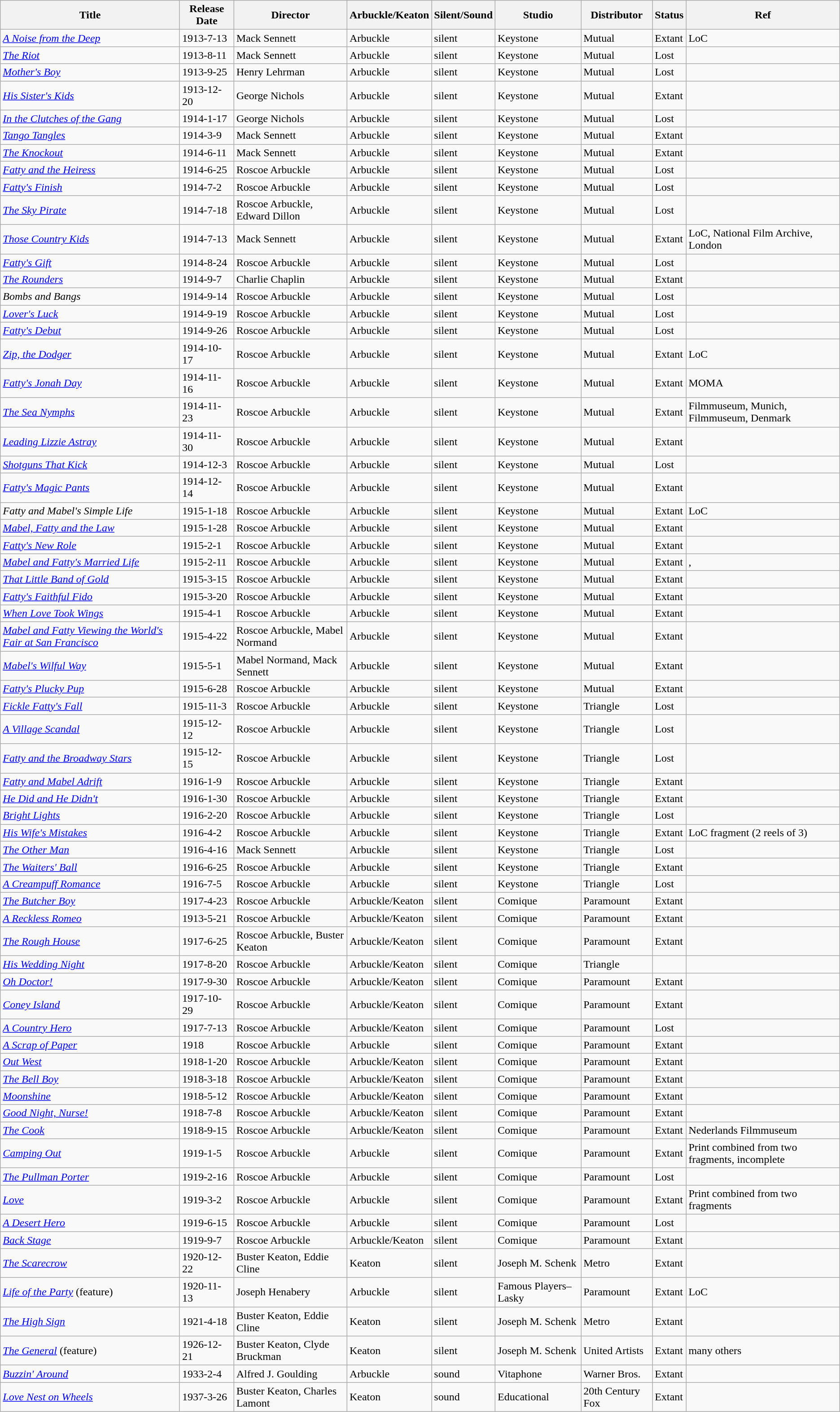<table class="wikitable">
<tr>
<th>Title</th>
<th>Release Date</th>
<th>Director</th>
<th>Arbuckle/Keaton</th>
<th>Silent/Sound</th>
<th>Studio</th>
<th>Distributor</th>
<th>Status</th>
<th>Ref</th>
</tr>
<tr>
<td><em><a href='#'>A Noise from the Deep</a></em></td>
<td>1913-7-13</td>
<td>Mack Sennett</td>
<td>Arbuckle</td>
<td>silent</td>
<td>Keystone</td>
<td>Mutual</td>
<td>Extant</td>
<td>LoC</td>
</tr>
<tr>
<td><em><a href='#'>The Riot</a></em></td>
<td>1913-8-11</td>
<td>Mack Sennett</td>
<td>Arbuckle</td>
<td>silent</td>
<td>Keystone</td>
<td>Mutual</td>
<td>Lost</td>
<td></td>
</tr>
<tr>
<td><em><a href='#'>Mother's Boy</a></em></td>
<td>1913-9-25</td>
<td>Henry Lehrman</td>
<td>Arbuckle</td>
<td>silent</td>
<td>Keystone</td>
<td>Mutual</td>
<td>Lost</td>
<td></td>
</tr>
<tr>
<td><em><a href='#'>His Sister's Kids</a></em></td>
<td>1913-12-20</td>
<td>George Nichols</td>
<td>Arbuckle</td>
<td>silent</td>
<td>Keystone</td>
<td>Mutual</td>
<td>Extant</td>
<td></td>
</tr>
<tr>
<td><em><a href='#'>In the Clutches of the Gang</a></em></td>
<td>1914-1-17</td>
<td>George Nichols</td>
<td>Arbuckle</td>
<td>silent</td>
<td>Keystone</td>
<td>Mutual</td>
<td>Lost</td>
<td></td>
</tr>
<tr>
<td><em><a href='#'>Tango Tangles</a></em></td>
<td>1914-3-9</td>
<td>Mack Sennett</td>
<td>Arbuckle</td>
<td>silent</td>
<td>Keystone</td>
<td>Mutual</td>
<td>Extant</td>
<td></td>
</tr>
<tr>
<td><em><a href='#'>The Knockout</a></em></td>
<td>1914-6-11</td>
<td>Mack Sennett</td>
<td>Arbuckle</td>
<td>silent</td>
<td>Keystone</td>
<td>Mutual</td>
<td>Extant</td>
<td></td>
</tr>
<tr>
<td><em><a href='#'>Fatty and the Heiress</a></em></td>
<td>1914-6-25</td>
<td>Roscoe Arbuckle</td>
<td>Arbuckle</td>
<td>silent</td>
<td>Keystone</td>
<td>Mutual</td>
<td>Lost</td>
<td></td>
</tr>
<tr>
<td><em><a href='#'>Fatty's Finish</a></em></td>
<td>1914-7-2</td>
<td>Roscoe Arbuckle</td>
<td>Arbuckle</td>
<td>silent</td>
<td>Keystone</td>
<td>Mutual</td>
<td>Lost</td>
<td></td>
</tr>
<tr>
<td><em><a href='#'>The Sky Pirate</a></em></td>
<td>1914-7-18</td>
<td>Roscoe Arbuckle, Edward Dillon</td>
<td>Arbuckle</td>
<td>silent</td>
<td>Keystone</td>
<td>Mutual</td>
<td>Lost</td>
<td></td>
</tr>
<tr>
<td><em><a href='#'>Those Country Kids</a></em></td>
<td>1914-7-13</td>
<td>Mack Sennett</td>
<td>Arbuckle</td>
<td>silent</td>
<td>Keystone</td>
<td>Mutual</td>
<td>Extant</td>
<td>LoC, National Film Archive, London</td>
</tr>
<tr>
<td><em><a href='#'>Fatty's Gift</a></em></td>
<td>1914-8-24</td>
<td>Roscoe Arbuckle</td>
<td>Arbuckle</td>
<td>silent</td>
<td>Keystone</td>
<td>Mutual</td>
<td>Lost</td>
<td></td>
</tr>
<tr>
<td><em><a href='#'>The Rounders</a></em></td>
<td>1914-9-7</td>
<td>Charlie Chaplin</td>
<td>Arbuckle</td>
<td>silent</td>
<td>Keystone</td>
<td>Mutual</td>
<td>Extant</td>
<td></td>
</tr>
<tr>
<td><em>Bombs and Bangs</em></td>
<td>1914-9-14</td>
<td>Roscoe Arbuckle</td>
<td>Arbuckle</td>
<td>silent</td>
<td>Keystone</td>
<td>Mutual</td>
<td>Lost</td>
<td></td>
</tr>
<tr>
<td><em><a href='#'>Lover's Luck</a></em></td>
<td>1914-9-19</td>
<td>Roscoe Arbuckle</td>
<td>Arbuckle</td>
<td>silent</td>
<td>Keystone</td>
<td>Mutual</td>
<td>Lost</td>
<td></td>
</tr>
<tr>
<td><em><a href='#'>Fatty's Debut</a></em></td>
<td>1914-9-26</td>
<td>Roscoe Arbuckle</td>
<td>Arbuckle</td>
<td>silent</td>
<td>Keystone</td>
<td>Mutual</td>
<td>Lost</td>
<td></td>
</tr>
<tr>
<td><em><a href='#'>Zip, the Dodger</a></em></td>
<td>1914-10-17</td>
<td>Roscoe Arbuckle</td>
<td>Arbuckle</td>
<td>silent</td>
<td>Keystone</td>
<td>Mutual</td>
<td>Extant</td>
<td>LoC</td>
</tr>
<tr>
<td><em><a href='#'>Fatty's Jonah Day</a></em></td>
<td>1914-11-16</td>
<td>Roscoe Arbuckle</td>
<td>Arbuckle</td>
<td>silent</td>
<td>Keystone</td>
<td>Mutual</td>
<td>Extant</td>
<td>MOMA</td>
</tr>
<tr>
<td><em><a href='#'>The Sea Nymphs</a></em></td>
<td>1914-11-23</td>
<td>Roscoe Arbuckle</td>
<td>Arbuckle</td>
<td>silent</td>
<td>Keystone</td>
<td>Mutual</td>
<td>Extant</td>
<td>Filmmuseum, Munich, Filmmuseum, Denmark</td>
</tr>
<tr>
<td><em><a href='#'>Leading Lizzie Astray</a></em></td>
<td>1914-11-30</td>
<td>Roscoe Arbuckle</td>
<td>Arbuckle</td>
<td>silent</td>
<td>Keystone</td>
<td>Mutual</td>
<td>Extant</td>
<td></td>
</tr>
<tr>
<td><em><a href='#'>Shotguns That Kick</a></em></td>
<td>1914-12-3</td>
<td>Roscoe Arbuckle</td>
<td>Arbuckle</td>
<td>silent</td>
<td>Keystone</td>
<td>Mutual</td>
<td>Lost</td>
<td></td>
</tr>
<tr>
<td><em><a href='#'>Fatty's Magic Pants</a></em></td>
<td>1914-12-14</td>
<td>Roscoe Arbuckle</td>
<td>Arbuckle</td>
<td>silent</td>
<td>Keystone</td>
<td>Mutual</td>
<td>Extant</td>
<td></td>
</tr>
<tr>
<td><em>Fatty and Mabel's Simple Life</em></td>
<td>1915-1-18</td>
<td>Roscoe Arbuckle</td>
<td>Arbuckle</td>
<td>silent</td>
<td>Keystone</td>
<td>Mutual</td>
<td>Extant</td>
<td>LoC</td>
</tr>
<tr>
<td><em><a href='#'>Mabel, Fatty and the Law</a></em></td>
<td>1915-1-28</td>
<td>Roscoe Arbuckle</td>
<td>Arbuckle</td>
<td>silent</td>
<td>Keystone</td>
<td>Mutual</td>
<td>Extant</td>
<td></td>
</tr>
<tr>
<td><em><a href='#'>Fatty's New Role</a></em></td>
<td>1915-2-1</td>
<td>Roscoe Arbuckle</td>
<td>Arbuckle</td>
<td>silent</td>
<td>Keystone</td>
<td>Mutual</td>
<td>Extant</td>
<td></td>
</tr>
<tr>
<td><em><a href='#'>Mabel and Fatty's Married Life</a></em></td>
<td>1915-2-11</td>
<td>Roscoe Arbuckle</td>
<td>Arbuckle</td>
<td>silent</td>
<td>Keystone</td>
<td>Mutual</td>
<td>Extant</td>
<td>,</td>
</tr>
<tr>
<td><em><a href='#'>That Little Band of Gold</a></em></td>
<td>1915-3-15</td>
<td>Roscoe Arbuckle</td>
<td>Arbuckle</td>
<td>silent</td>
<td>Keystone</td>
<td>Mutual</td>
<td>Extant</td>
<td></td>
</tr>
<tr>
<td><em><a href='#'>Fatty's Faithful Fido</a></em></td>
<td>1915-3-20</td>
<td>Roscoe Arbuckle</td>
<td>Arbuckle</td>
<td>silent</td>
<td>Keystone</td>
<td>Mutual</td>
<td>Extant</td>
<td></td>
</tr>
<tr>
<td><em><a href='#'>When Love Took Wings</a></em></td>
<td>1915-4-1</td>
<td>Roscoe Arbuckle</td>
<td>Arbuckle</td>
<td>silent</td>
<td>Keystone</td>
<td>Mutual</td>
<td>Extant</td>
<td></td>
</tr>
<tr>
<td><em><a href='#'>Mabel and Fatty Viewing the World's Fair at San Francisco</a></em></td>
<td>1915-4-22</td>
<td>Roscoe Arbuckle, Mabel Normand</td>
<td>Arbuckle</td>
<td>silent</td>
<td>Keystone</td>
<td>Mutual</td>
<td>Extant</td>
<td></td>
</tr>
<tr>
<td><em><a href='#'>Mabel's Wilful Way</a></em></td>
<td>1915-5-1</td>
<td>Mabel Normand, Mack Sennett</td>
<td>Arbuckle</td>
<td>silent</td>
<td>Keystone</td>
<td>Mutual</td>
<td>Extant</td>
<td></td>
</tr>
<tr>
<td><em><a href='#'>Fatty's Plucky Pup</a></em></td>
<td>1915-6-28</td>
<td>Roscoe Arbuckle</td>
<td>Arbuckle</td>
<td>silent</td>
<td>Keystone</td>
<td>Mutual</td>
<td>Extant</td>
<td></td>
</tr>
<tr>
<td><em><a href='#'>Fickle Fatty's Fall</a></em></td>
<td>1915-11-3</td>
<td>Roscoe Arbuckle</td>
<td>Arbuckle</td>
<td>silent</td>
<td>Keystone</td>
<td>Triangle</td>
<td>Lost</td>
<td></td>
</tr>
<tr>
<td><em><a href='#'>A Village Scandal</a></em></td>
<td>1915-12-12</td>
<td>Roscoe Arbuckle</td>
<td>Arbuckle</td>
<td>silent</td>
<td>Keystone</td>
<td>Triangle</td>
<td>Lost</td>
<td></td>
</tr>
<tr>
<td><em><a href='#'>Fatty and the Broadway Stars</a></em></td>
<td>1915-12-15</td>
<td>Roscoe Arbuckle</td>
<td>Arbuckle</td>
<td>silent</td>
<td>Keystone</td>
<td>Triangle</td>
<td>Lost</td>
<td></td>
</tr>
<tr>
<td><em><a href='#'>Fatty and Mabel Adrift</a></em></td>
<td>1916-1-9</td>
<td>Roscoe Arbuckle</td>
<td>Arbuckle</td>
<td>silent</td>
<td>Keystone</td>
<td>Triangle</td>
<td>Extant</td>
<td></td>
</tr>
<tr>
<td><em><a href='#'>He Did and He Didn't</a></em></td>
<td>1916-1-30</td>
<td>Roscoe Arbuckle</td>
<td>Arbuckle</td>
<td>silent</td>
<td>Keystone</td>
<td>Triangle</td>
<td>Extant</td>
<td></td>
</tr>
<tr>
<td><em><a href='#'>Bright Lights</a></em></td>
<td>1916-2-20</td>
<td>Roscoe Arbuckle</td>
<td>Arbuckle</td>
<td>silent</td>
<td>Keystone</td>
<td>Triangle</td>
<td>Lost</td>
<td></td>
</tr>
<tr>
<td><em><a href='#'>His Wife's Mistakes</a></em></td>
<td>1916-4-2</td>
<td>Roscoe Arbuckle</td>
<td>Arbuckle</td>
<td>silent</td>
<td>Keystone</td>
<td>Triangle</td>
<td>Extant</td>
<td>LoC fragment (2 reels of 3)</td>
</tr>
<tr>
<td><em><a href='#'>The Other Man</a></em></td>
<td>1916-4-16</td>
<td>Mack Sennett</td>
<td>Arbuckle</td>
<td>silent</td>
<td>Keystone</td>
<td>Triangle</td>
<td>Lost</td>
<td></td>
</tr>
<tr>
<td><em><a href='#'>The Waiters' Ball</a></em></td>
<td>1916-6-25</td>
<td>Roscoe Arbuckle</td>
<td>Arbuckle</td>
<td>silent</td>
<td>Keystone</td>
<td>Triangle</td>
<td>Extant</td>
<td></td>
</tr>
<tr>
<td><em><a href='#'>A Creampuff Romance</a></em></td>
<td>1916-7-5</td>
<td>Roscoe Arbuckle</td>
<td>Arbuckle</td>
<td>silent</td>
<td>Keystone</td>
<td>Triangle</td>
<td>Lost</td>
<td></td>
</tr>
<tr>
<td><em><a href='#'>The Butcher Boy</a></em></td>
<td>1917-4-23</td>
<td>Roscoe Arbuckle</td>
<td>Arbuckle/Keaton</td>
<td>silent</td>
<td>Comique</td>
<td>Paramount</td>
<td>Extant</td>
<td></td>
</tr>
<tr>
<td><em><a href='#'>A Reckless Romeo</a></em></td>
<td>1913-5-21</td>
<td>Roscoe Arbuckle</td>
<td>Arbuckle/Keaton</td>
<td>silent</td>
<td>Comique</td>
<td>Paramount</td>
<td>Extant</td>
<td></td>
</tr>
<tr>
<td><em><a href='#'>The Rough House</a></em></td>
<td>1917-6-25</td>
<td>Roscoe Arbuckle, Buster Keaton</td>
<td>Arbuckle/Keaton</td>
<td>silent</td>
<td>Comique</td>
<td>Paramount</td>
<td>Extant</td>
<td></td>
</tr>
<tr>
<td><em><a href='#'>His Wedding Night</a></em></td>
<td>1917-8-20</td>
<td>Roscoe Arbuckle</td>
<td>Arbuckle/Keaton</td>
<td>silent</td>
<td>Comique</td>
<td>Triangle</td>
<td></td>
<td></td>
</tr>
<tr>
<td><em><a href='#'>Oh Doctor!</a></em></td>
<td>1917-9-30</td>
<td>Roscoe Arbuckle</td>
<td>Arbuckle/Keaton</td>
<td>silent</td>
<td>Comique</td>
<td>Paramount</td>
<td>Extant</td>
<td></td>
</tr>
<tr>
<td><em><a href='#'>Coney Island</a></em></td>
<td>1917-10-29</td>
<td>Roscoe Arbuckle</td>
<td>Arbuckle/Keaton</td>
<td>silent</td>
<td>Comique</td>
<td>Paramount</td>
<td>Extant</td>
<td></td>
</tr>
<tr>
<td><em><a href='#'>A Country Hero</a></em></td>
<td>1917-7-13</td>
<td>Roscoe Arbuckle</td>
<td>Arbuckle/Keaton</td>
<td>silent</td>
<td>Comique</td>
<td>Paramount</td>
<td>Lost</td>
<td></td>
</tr>
<tr>
<td><em><a href='#'>A Scrap of Paper</a></em></td>
<td>1918</td>
<td>Roscoe Arbuckle</td>
<td>Arbuckle</td>
<td>silent</td>
<td>Comique</td>
<td>Paramount</td>
<td>Extant</td>
<td></td>
</tr>
<tr>
<td><em><a href='#'>Out West</a></em></td>
<td>1918-1-20</td>
<td>Roscoe Arbuckle</td>
<td>Arbuckle/Keaton</td>
<td>silent</td>
<td>Comique</td>
<td>Paramount</td>
<td>Extant</td>
<td></td>
</tr>
<tr>
<td><em><a href='#'>The Bell Boy</a></em></td>
<td>1918-3-18</td>
<td>Roscoe Arbuckle</td>
<td>Arbuckle/Keaton</td>
<td>silent</td>
<td>Comique</td>
<td>Paramount</td>
<td>Extant</td>
<td></td>
</tr>
<tr>
<td><em><a href='#'>Moonshine</a></em></td>
<td>1918-5-12</td>
<td>Roscoe Arbuckle</td>
<td>Arbuckle/Keaton</td>
<td>silent</td>
<td>Comique</td>
<td>Paramount</td>
<td>Extant</td>
<td></td>
</tr>
<tr>
<td><em><a href='#'>Good Night, Nurse!</a></em></td>
<td>1918-7-8</td>
<td>Roscoe Arbuckle</td>
<td>Arbuckle/Keaton</td>
<td>silent</td>
<td>Comique</td>
<td>Paramount</td>
<td>Extant</td>
<td></td>
</tr>
<tr>
<td><em><a href='#'>The Cook</a></em></td>
<td>1918-9-15</td>
<td>Roscoe Arbuckle</td>
<td>Arbuckle/Keaton</td>
<td>silent</td>
<td>Comique</td>
<td>Paramount</td>
<td>Extant</td>
<td>Nederlands Filmmuseum</td>
</tr>
<tr>
<td><em><a href='#'>Camping Out</a></em></td>
<td>1919-1-5</td>
<td>Roscoe Arbuckle</td>
<td>Arbuckle</td>
<td>silent</td>
<td>Comique</td>
<td>Paramount</td>
<td>Extant</td>
<td>Print combined from two fragments, incomplete</td>
</tr>
<tr>
<td><em><a href='#'>The Pullman Porter</a></em></td>
<td>1919-2-16</td>
<td>Roscoe Arbuckle</td>
<td>Arbuckle</td>
<td>silent</td>
<td>Comique</td>
<td>Paramount</td>
<td>Lost</td>
<td></td>
</tr>
<tr>
<td><em><a href='#'>Love</a></em></td>
<td>1919-3-2</td>
<td>Roscoe Arbuckle</td>
<td>Arbuckle</td>
<td>silent</td>
<td>Comique</td>
<td>Paramount</td>
<td>Extant</td>
<td>Print combined from two fragments</td>
</tr>
<tr>
<td><em><a href='#'>A Desert Hero</a></em></td>
<td>1919-6-15</td>
<td>Roscoe Arbuckle</td>
<td>Arbuckle</td>
<td>silent</td>
<td>Comique</td>
<td>Paramount</td>
<td>Lost</td>
<td></td>
</tr>
<tr>
<td><em><a href='#'>Back Stage</a></em></td>
<td>1919-9-7</td>
<td>Roscoe Arbuckle</td>
<td>Arbuckle/Keaton</td>
<td>silent</td>
<td>Comique</td>
<td>Paramount</td>
<td>Extant</td>
<td></td>
</tr>
<tr>
<td><em><a href='#'>The Scarecrow</a></em></td>
<td>1920-12-22</td>
<td>Buster Keaton, Eddie Cline</td>
<td>Keaton</td>
<td>silent</td>
<td>Joseph M. Schenk</td>
<td>Metro</td>
<td>Extant</td>
<td></td>
</tr>
<tr>
<td><em><a href='#'>Life of the Party</a></em> (feature)</td>
<td>1920-11-13</td>
<td>Joseph Henabery</td>
<td>Arbuckle</td>
<td>silent</td>
<td>Famous Players–Lasky</td>
<td>Paramount</td>
<td>Extant</td>
<td>LoC</td>
</tr>
<tr>
<td><em><a href='#'>The High Sign</a></em></td>
<td>1921-4-18</td>
<td>Buster Keaton, Eddie Cline</td>
<td>Keaton</td>
<td>silent</td>
<td>Joseph M. Schenk</td>
<td>Metro</td>
<td>Extant</td>
<td></td>
</tr>
<tr>
<td><em><a href='#'>The General</a></em> (feature)</td>
<td>1926-12-21</td>
<td>Buster Keaton, Clyde Bruckman</td>
<td>Keaton</td>
<td>silent</td>
<td>Joseph M. Schenk</td>
<td>United Artists</td>
<td>Extant</td>
<td> many others</td>
</tr>
<tr>
<td><em><a href='#'>Buzzin' Around</a></em></td>
<td>1933-2-4</td>
<td>Alfred J. Goulding</td>
<td>Arbuckle</td>
<td>sound</td>
<td>Vitaphone</td>
<td>Warner Bros.</td>
<td>Extant</td>
<td></td>
</tr>
<tr>
<td><em><a href='#'>Love Nest on Wheels</a></em></td>
<td>1937-3-26</td>
<td>Buster Keaton, Charles Lamont</td>
<td>Keaton</td>
<td>sound</td>
<td>Educational</td>
<td>20th Century Fox</td>
<td>Extant</td>
<td></td>
</tr>
</table>
